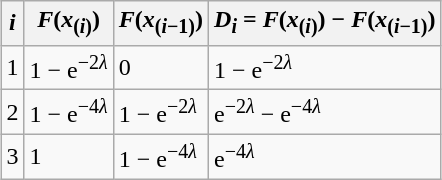<table class="wikitable" style="margin:1em auto;">
<tr>
<th><em>i</em></th>
<th><em>F</em>(<em>x</em><sub>(<em>i</em>)</sub>)</th>
<th><em>F</em>(<em>x</em><sub>(<em>i</em>−1)</sub>)</th>
<th><em>D</em><sub><em>i</em></sub> = <em>F</em>(<em>x</em><sub>(<em>i</em>)</sub>) − <em>F</em>(<em>x</em><sub>(<em>i</em>−1)</sub>)</th>
</tr>
<tr>
<td>1</td>
<td>1 − e<sup>−2<em>λ</em></sup></td>
<td>0</td>
<td>1 − e<sup>−2<em>λ</em></sup></td>
</tr>
<tr>
<td>2</td>
<td>1 − e<sup>−4<em>λ</em></sup></td>
<td>1 − e<sup>−2<em>λ</em></sup></td>
<td>e<sup>−2<em>λ</em></sup> − e<sup>−4<em>λ</em></sup></td>
</tr>
<tr>
<td>3</td>
<td>1</td>
<td>1 − e<sup>−4<em>λ</em></sup></td>
<td>e<sup>−4<em>λ</em></sup></td>
</tr>
</table>
